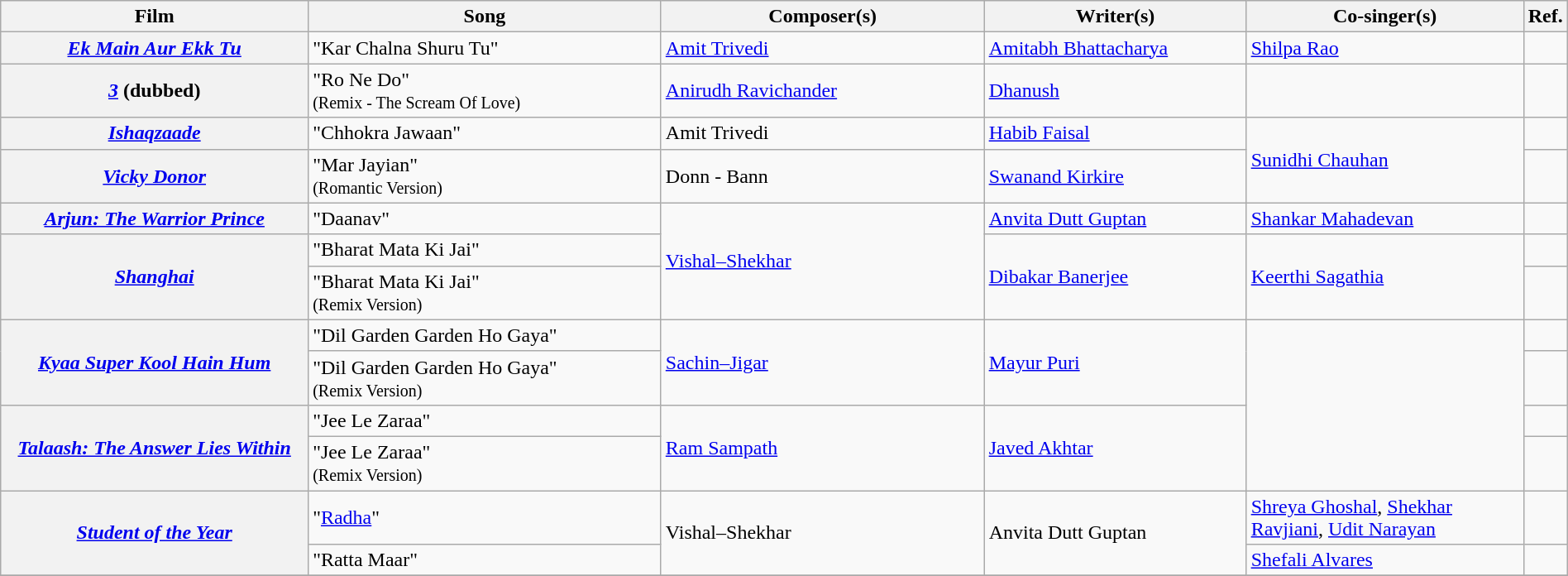<table class="wikitable plainrowheaders" width="100%" textcolor:#000;">
<tr>
<th scope="col" width=20%><strong>Film</strong></th>
<th scope="col" width=23%><strong>Song</strong></th>
<th scope="col" width=21%><strong>Composer(s)</strong></th>
<th scope="col" width=17%><strong>Writer(s)</strong></th>
<th scope="col" width=18%><strong>Co-singer(s)</strong></th>
<th scope="col" width=1%><strong>Ref.</strong></th>
</tr>
<tr>
<th scope="row"><em><a href='#'>Ek Main Aur Ekk Tu</a></em></th>
<td>"Kar Chalna Shuru Tu"</td>
<td><a href='#'>Amit Trivedi</a></td>
<td><a href='#'>Amitabh Bhattacharya</a></td>
<td><a href='#'>Shilpa Rao</a></td>
<td></td>
</tr>
<tr>
<th scope="row"><em><a href='#'>3</a></em> (dubbed)</th>
<td>"Ro Ne Do"<br><small>(Remix - The Scream Of Love)</small></td>
<td><a href='#'>Anirudh Ravichander</a></td>
<td><a href='#'>Dhanush</a></td>
<td></td>
<td></td>
</tr>
<tr>
<th scope="row"><em><a href='#'>Ishaqzaade</a></em></th>
<td>"Chhokra Jawaan"</td>
<td>Amit Trivedi</td>
<td><a href='#'>Habib Faisal</a></td>
<td rowspan="2"><a href='#'>Sunidhi Chauhan</a></td>
<td></td>
</tr>
<tr>
<th scope="row"><em><a href='#'>Vicky Donor</a></em></th>
<td>"Mar Jayian"<br><small>(Romantic Version)</small></td>
<td>Donn - Bann</td>
<td><a href='#'>Swanand Kirkire</a></td>
<td></td>
</tr>
<tr>
<th scope="row"><em><a href='#'>Arjun: The Warrior Prince</a></em></th>
<td>"Daanav"</td>
<td rowspan="3"><a href='#'>Vishal–Shekhar</a></td>
<td><a href='#'>Anvita Dutt Guptan</a></td>
<td><a href='#'>Shankar Mahadevan</a></td>
<td></td>
</tr>
<tr>
<th scope="row" rowspan="2"><em><a href='#'>Shanghai</a></em></th>
<td>"Bharat Mata Ki Jai"</td>
<td rowspan="2"><a href='#'>Dibakar Banerjee</a></td>
<td rowspan="2"><a href='#'>Keerthi Sagathia</a></td>
<td></td>
</tr>
<tr>
<td>"Bharat Mata Ki Jai"<br><small>(Remix Version)</small></td>
<td></td>
</tr>
<tr>
<th scope="row" rowspan="2"><em><a href='#'>Kyaa Super Kool Hain Hum</a></em></th>
<td>"Dil Garden Garden Ho Gaya"</td>
<td rowspan="2"><a href='#'>Sachin–Jigar</a></td>
<td rowspan="2"><a href='#'>Mayur Puri</a></td>
<td rowspan="4"></td>
<td></td>
</tr>
<tr>
<td>"Dil Garden Garden Ho Gaya"<br><small>(Remix Version)</small></td>
<td></td>
</tr>
<tr>
<th scope="row" rowspan="2"><em><a href='#'>Talaash: The Answer Lies Within</a></em></th>
<td>"Jee Le Zaraa"</td>
<td rowspan="2"><a href='#'>Ram Sampath</a></td>
<td rowspan="2"><a href='#'>Javed Akhtar</a></td>
<td></td>
</tr>
<tr>
<td>"Jee Le Zaraa"<br><small>(Remix Version)</small></td>
<td></td>
</tr>
<tr>
<th scope="row"  rowspan="2"><em><a href='#'>Student of the Year</a></em></th>
<td>"<a href='#'>Radha</a>"</td>
<td rowspan="2">Vishal–Shekhar</td>
<td rowspan="2">Anvita Dutt Guptan</td>
<td><a href='#'>Shreya Ghoshal</a>, <a href='#'>Shekhar Ravjiani</a>, <a href='#'>Udit Narayan</a></td>
<td></td>
</tr>
<tr>
<td>"Ratta Maar"</td>
<td><a href='#'>Shefali Alvares</a></td>
<td></td>
</tr>
<tr>
</tr>
</table>
